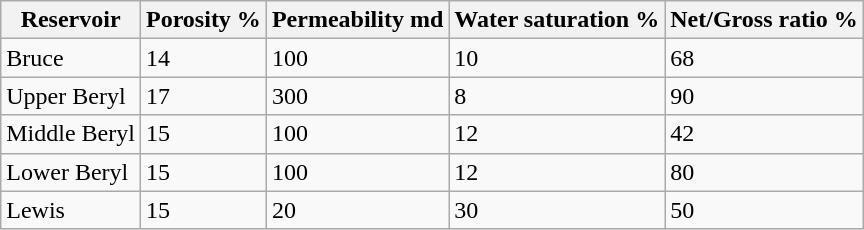<table class="wikitable">
<tr>
<th>Reservoir</th>
<th>Porosity %</th>
<th>Permeability md</th>
<th>Water saturation %</th>
<th>Net/Gross ratio %</th>
</tr>
<tr>
<td>Bruce</td>
<td>14</td>
<td>100</td>
<td>10</td>
<td>68</td>
</tr>
<tr>
<td>Upper Beryl</td>
<td>17</td>
<td>300</td>
<td>8</td>
<td>90</td>
</tr>
<tr>
<td>Middle Beryl</td>
<td>15</td>
<td>100</td>
<td>12</td>
<td>42</td>
</tr>
<tr>
<td>Lower Beryl</td>
<td>15</td>
<td>100</td>
<td>12</td>
<td>80</td>
</tr>
<tr>
<td>Lewis</td>
<td>15</td>
<td>20</td>
<td>30</td>
<td>50</td>
</tr>
</table>
